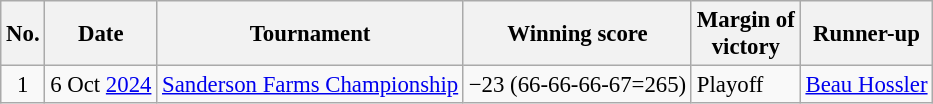<table class="wikitable" style="font-size:95%;">
<tr>
<th>No.</th>
<th>Date</th>
<th>Tournament</th>
<th>Winning score</th>
<th>Margin of<br>victory</th>
<th>Runner-up</th>
</tr>
<tr>
<td align=center>1</td>
<td align=right>6 Oct <a href='#'>2024</a></td>
<td><a href='#'>Sanderson Farms Championship</a></td>
<td>−23 (66-66-66-67=265)</td>
<td>Playoff</td>
<td> <a href='#'>Beau Hossler</a></td>
</tr>
</table>
